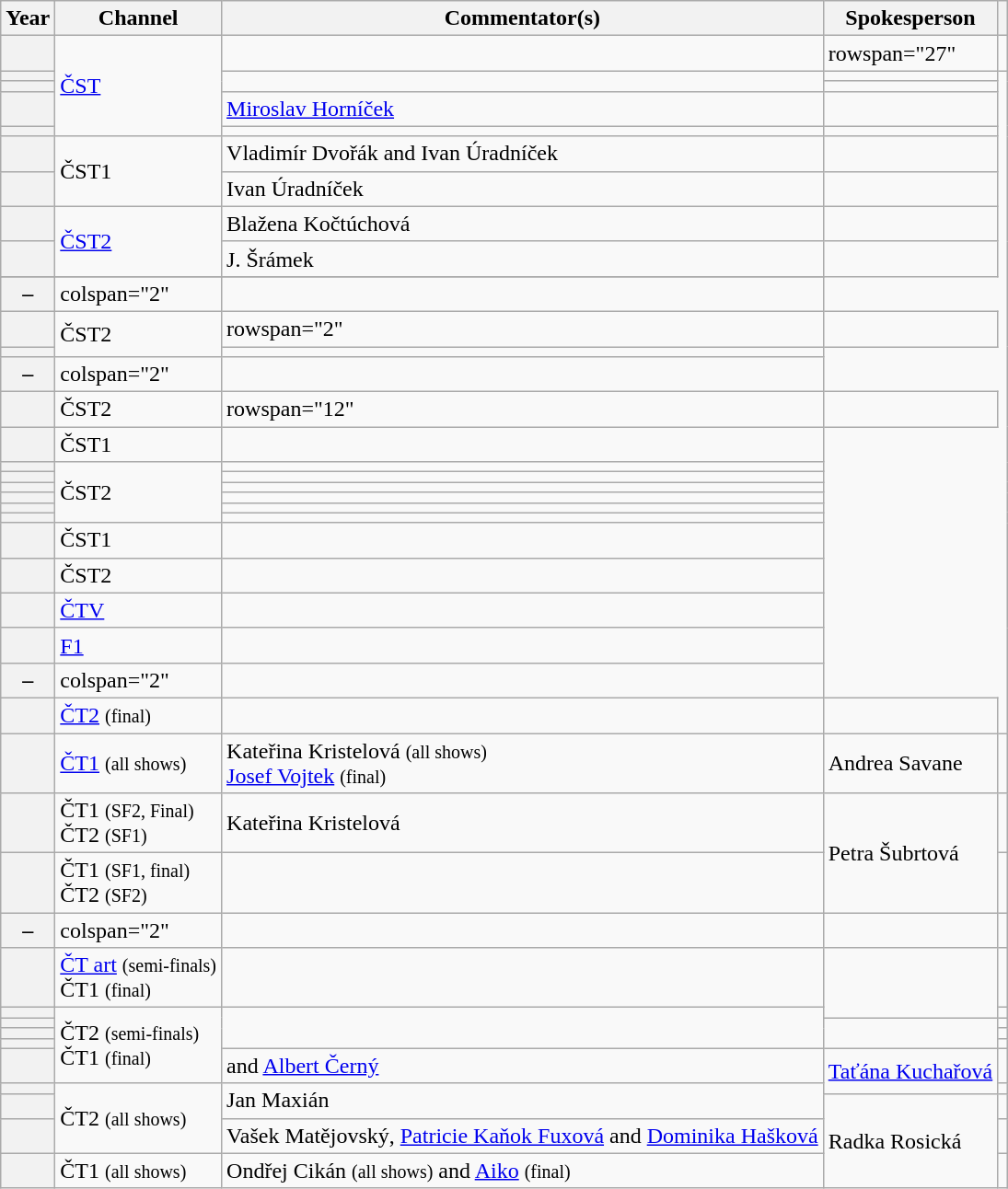<table class="wikitable plainrowheaders sticky-header" text-align:left;">
<tr>
<th>Year</th>
<th>Channel</th>
<th>Commentator(s)</th>
<th>Spokesperson</th>
<th class="unsortable"></th>
</tr>
<tr>
<th scope="row"></th>
<td rowspan="5"><a href='#'>ČST</a></td>
<td></td>
<td>rowspan="27" </td>
<td style="text-align:center"></td>
</tr>
<tr>
<th scope="row"></th>
<td rowspan="2"></td>
<td style="text-align:center"></td>
</tr>
<tr>
<th scope="row"></th>
<td style="text-align:center"></td>
</tr>
<tr>
<th scope="row"></th>
<td><a href='#'>Miroslav Horníček</a></td>
<td style="text-align:center"></td>
</tr>
<tr>
<th scope="row"></th>
<td></td>
<td style="text-align:center"></td>
</tr>
<tr>
<th scope="row"></th>
<td rowspan="2">ČST1</td>
<td>Vladimír Dvořák and Ivan Úradníček</td>
<td style="text-align:center"></td>
</tr>
<tr>
<th scope="row"></th>
<td>Ivan Úradníček</td>
<td style="text-align:center"></td>
</tr>
<tr>
<th scope="row"></th>
<td rowspan="2"><a href='#'>ČST2</a></td>
<td>Blažena Kočtúchová</td>
<td style="text-align:center"></td>
</tr>
<tr>
<th scope="row"></th>
<td>J. Šrámek</td>
<td style="text-align:center"></td>
</tr>
<tr>
</tr>
<tr>
<th scope="row">–</th>
<td>colspan="2" </td>
<td></td>
</tr>
<tr>
<th scope="row"></th>
<td rowspan="2">ČST2</td>
<td>rowspan="2" </td>
<td style="text-align:center"></td>
</tr>
<tr>
<th scope="row"></th>
<td style="text-align:center"></td>
</tr>
<tr>
<th scope="row">–</th>
<td>colspan="2" </td>
<td></td>
</tr>
<tr>
<th scope="row"></th>
<td>ČST2</td>
<td>rowspan="12" </td>
<td style="text-align:center"></td>
</tr>
<tr>
<th scope="row"></th>
<td>ČST1</td>
<td style="text-align:center"></td>
</tr>
<tr>
<th scope="row"></th>
<td rowspan="6">ČST2</td>
<td style="text-align:center"></td>
</tr>
<tr>
<th scope="row"></th>
<td style="text-align:center"></td>
</tr>
<tr>
<th scope="row"></th>
<td style="text-align:center"></td>
</tr>
<tr>
<th scope="row"></th>
<td style="text-align:center"></td>
</tr>
<tr>
<th scope="row"></th>
<td style="text-align:center"></td>
</tr>
<tr>
<th scope="row"></th>
<td style="text-align:center"></td>
</tr>
<tr>
<th scope="row"></th>
<td>ČST1</td>
<td style="text-align:center"></td>
</tr>
<tr>
<th scope="row"></th>
<td>ČST2</td>
<td style="text-align:center"></td>
</tr>
<tr>
<th scope="row"></th>
<td><a href='#'>ČTV</a></td>
<td style="text-align:center"></td>
</tr>
<tr>
<th scope="row"></th>
<td><a href='#'>F1</a></td>
<td style="text-align:center"></td>
</tr>
<tr>
<th scope="row">–</th>
<td>colspan="2" </td>
<td></td>
</tr>
<tr>
<th scope="row"></th>
<td><a href='#'>ČT2</a> <small>(final)</small></td>
<td></td>
<td></td>
</tr>
<tr>
<th scope="row"></th>
<td><a href='#'>ČT1</a> <small>(all shows)</small></td>
<td>Kateřina Kristelová <small>(all shows)</small><br><a href='#'>Josef Vojtek</a> <small>(final)</small></td>
<td>Andrea Savane</td>
<td></td>
</tr>
<tr>
<th scope="row"></th>
<td>ČT1 <small>(SF2, Final)</small><br>ČT2 <small>(SF1)</small></td>
<td>Kateřina Kristelová</td>
<td rowspan="2">Petra Šubrtová</td>
<td></td>
</tr>
<tr>
<th scope="row"></th>
<td>ČT1 <small>(SF1, final)</small><br>ČT2 <small>(SF2)</small></td>
<td></td>
<td></td>
</tr>
<tr>
<th scope="row">–</th>
<td>colspan="2" </td>
<td></td>
<td></td>
</tr>
<tr>
<th scope="row"></th>
<td><a href='#'>ČT art</a> <small>(semi-finals)</small><br>ČT1 <small>(final)</small></td>
<td></td>
<td rowspan="2"></td>
<td></td>
</tr>
<tr>
<th scope="row"></th>
<td rowspan="5">ČT2 <small>(semi-finals)</small><br>ČT1 <small>(final)</small></td>
<td rowspan="4"></td>
<td></td>
</tr>
<tr>
<th scope="row"></th>
<td rowspan="3"></td>
<td></td>
</tr>
<tr>
<th scope="row"></th>
<td></td>
</tr>
<tr>
<th scope="row"></th>
<td></td>
</tr>
<tr>
<th scope="row"></th>
<td> and <a href='#'>Albert Černý</a></td>
<td rowspan="2"><a href='#'>Taťána Kuchařová</a></td>
<td></td>
</tr>
<tr>
<th scope="row"></th>
<td rowspan="3">ČT2 <small>(all shows)</small></td>
<td rowspan="2">Jan Maxián</td>
<td></td>
</tr>
<tr>
<th scope="row"></th>
<td rowspan="3">Radka Rosická</td>
<td></td>
</tr>
<tr>
<th scope="row"></th>
<td>Vašek Matějovský, <a href='#'>Patricie Kaňok Fuxová</a> and <a href='#'>Dominika Hašková</a></td>
<td></td>
</tr>
<tr>
<th scope="row"></th>
<td>ČT1 <small>(all shows)</small></td>
<td>Ondřej Cikán <small>(all shows)</small> and <a href='#'>Aiko</a> <small>(final)</small></td>
<td></td>
</tr>
</table>
